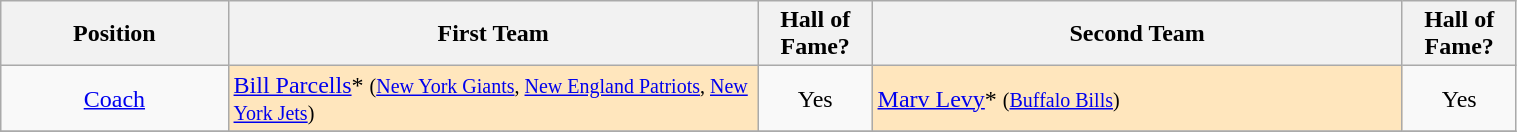<table class="wikitable" width=80%>
<tr>
<th style="width:15%;">Position</th>
<th style="width:35%;">First Team</th>
<th style="width:7.5%;">Hall of Fame?</th>
<th style="width:35%;">Second Team</th>
<th style="width:7.5%;">Hall of Fame?</th>
</tr>
<tr>
<td align=center><a href='#'>Coach</a></td>
<td style="background-color:#FFE6BD"><a href='#'>Bill Parcells</a>* <small>(<a href='#'>New York Giants</a>, <a href='#'>New England Patriots</a>, <a href='#'>New York Jets</a>)</small></td>
<td align=center>Yes</td>
<td style="background-color:#FFE6BD"><a href='#'>Marv Levy</a>* <small>(<a href='#'>Buffalo Bills</a>)</small></td>
<td align=center>Yes</td>
</tr>
<tr>
</tr>
</table>
